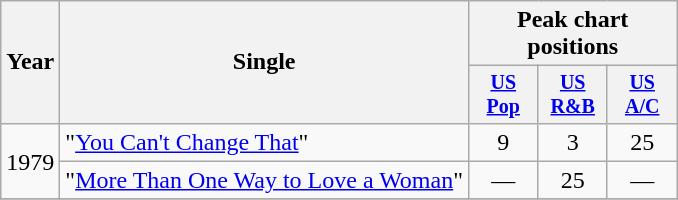<table class="wikitable" style="text-align:center;">
<tr>
<th rowspan="2">Year</th>
<th rowspan="2">Single</th>
<th colspan="3">Peak chart positions</th>
</tr>
<tr style="font-size:smaller;">
<th width="40"><a href='#'>US Pop</a><br></th>
<th width="40"><a href='#'>US<br>R&B</a><br></th>
<th width="40"><a href='#'>US<br>A/C</a><br></th>
</tr>
<tr>
<td rowspan="2">1979</td>
<td align="left">"<a href='#'>You Can't Change That</a>"</td>
<td>9</td>
<td>3</td>
<td>25</td>
</tr>
<tr>
<td align="left">"<a href='#'>More Than One Way to Love a Woman</a>"</td>
<td>—</td>
<td>25</td>
<td>—</td>
</tr>
<tr>
</tr>
</table>
